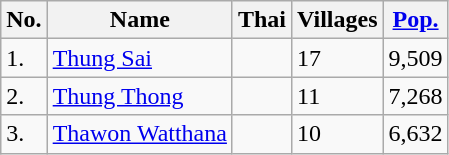<table class="wikitable sortable">
<tr>
<th>No.</th>
<th>Name</th>
<th>Thai</th>
<th>Villages</th>
<th><a href='#'>Pop.</a></th>
</tr>
<tr>
<td>1.</td>
<td><a href='#'>Thung Sai</a></td>
<td></td>
<td>17</td>
<td>9,509</td>
</tr>
<tr>
<td>2.</td>
<td><a href='#'>Thung Thong</a></td>
<td></td>
<td>11</td>
<td>7,268</td>
</tr>
<tr>
<td>3.</td>
<td><a href='#'>Thawon Watthana</a></td>
<td></td>
<td>10</td>
<td>6,632</td>
</tr>
</table>
